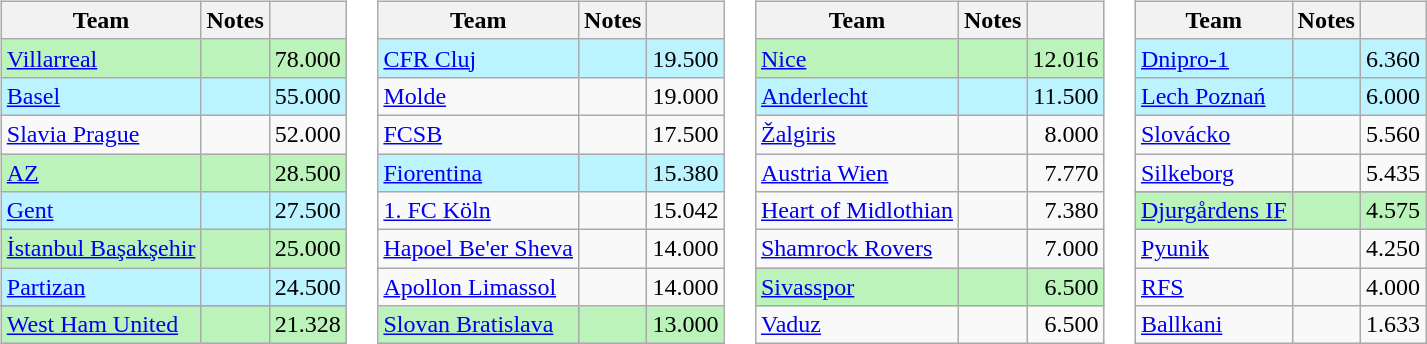<table>
<tr valign=top>
<td><br><table class="wikitable">
<tr>
<th>Team</th>
<th>Notes</th>
<th></th>
</tr>
<tr bgcolor=#BBF3BB>
<td> <a href='#'>Villarreal</a></td>
<td></td>
<td align=right>78.000</td>
</tr>
<tr bgcolor=#BBF3FF>
<td> <a href='#'>Basel</a></td>
<td></td>
<td align=right>55.000</td>
</tr>
<tr>
<td> <a href='#'>Slavia Prague</a></td>
<td></td>
<td align=right>52.000</td>
</tr>
<tr bgcolor=#BBF3BB>
<td> <a href='#'>AZ</a></td>
<td></td>
<td align=right>28.500</td>
</tr>
<tr bgcolor=#BBF3FF>
<td> <a href='#'>Gent</a></td>
<td></td>
<td align=right>27.500</td>
</tr>
<tr bgcolor=#BBF3BB>
<td> <a href='#'>İstanbul Başakşehir</a></td>
<td></td>
<td align=right>25.000</td>
</tr>
<tr bgcolor=#BBF3FF>
<td> <a href='#'>Partizan</a></td>
<td></td>
<td align=right>24.500</td>
</tr>
<tr>
</tr>
<tr bgcolor=#BBF3BB>
<td> <a href='#'>West Ham United</a></td>
<td></td>
<td align=right>21.328</td>
</tr>
</table>
</td>
<td><br><table class="wikitable">
<tr>
<th>Team</th>
<th>Notes</th>
<th></th>
</tr>
<tr bgcolor=#BBF3FF>
<td> <a href='#'>CFR Cluj</a></td>
<td></td>
<td align=right>19.500</td>
</tr>
<tr>
<td> <a href='#'>Molde</a></td>
<td></td>
<td align=right>19.000</td>
</tr>
<tr>
<td> <a href='#'>FCSB</a></td>
<td></td>
<td align=right>17.500</td>
</tr>
<tr bgcolor=#BBF3FF>
<td> <a href='#'>Fiorentina</a></td>
<td></td>
<td align=right>15.380</td>
</tr>
<tr>
<td> <a href='#'>1. FC Köln</a></td>
<td></td>
<td align=right>15.042</td>
</tr>
<tr>
<td> <a href='#'>Hapoel Be'er Sheva</a></td>
<td></td>
<td align=right>14.000</td>
</tr>
<tr>
<td> <a href='#'>Apollon Limassol</a></td>
<td></td>
<td align=right>14.000</td>
</tr>
<tr bgcolor=#BBF3BB>
<td> <a href='#'>Slovan Bratislava</a></td>
<td></td>
<td align=right>13.000</td>
</tr>
</table>
</td>
<td><br><table class="wikitable">
<tr>
<th>Team</th>
<th>Notes</th>
<th></th>
</tr>
<tr bgcolor=#BBF3BB>
<td> <a href='#'>Nice</a></td>
<td></td>
<td align=right>12.016</td>
</tr>
<tr bgcolor=#BBF3FF>
<td> <a href='#'>Anderlecht</a></td>
<td></td>
<td align=right>11.500</td>
</tr>
<tr>
<td> <a href='#'>Žalgiris</a></td>
<td></td>
<td align=right>8.000</td>
</tr>
<tr>
<td> <a href='#'>Austria Wien</a></td>
<td></td>
<td align=right>7.770</td>
</tr>
<tr>
<td> <a href='#'>Heart of Midlothian</a></td>
<td></td>
<td align=right>7.380</td>
</tr>
<tr>
<td> <a href='#'>Shamrock Rovers</a></td>
<td></td>
<td align=right>7.000</td>
</tr>
<tr bgcolor=#BBF3BB>
<td> <a href='#'>Sivasspor</a></td>
<td></td>
<td align=right>6.500</td>
</tr>
<tr>
<td> <a href='#'>Vaduz</a></td>
<td></td>
<td align=right>6.500</td>
</tr>
</table>
</td>
<td><br><table class="wikitable">
<tr>
<th>Team</th>
<th>Notes</th>
<th></th>
</tr>
<tr bgcolor=#BBF3FF>
<td> <a href='#'>Dnipro-1</a></td>
<td></td>
<td align=right>6.360</td>
</tr>
<tr bgcolor=#BBF3FF>
<td> <a href='#'>Lech Poznań</a></td>
<td></td>
<td align=right>6.000</td>
</tr>
<tr>
<td> <a href='#'>Slovácko</a></td>
<td></td>
<td align=right>5.560</td>
</tr>
<tr>
<td> <a href='#'>Silkeborg</a></td>
<td></td>
<td align=right>5.435</td>
</tr>
<tr>
</tr>
<tr bgcolor=#BBF3BB>
<td> <a href='#'>Djurgårdens IF</a></td>
<td></td>
<td align=right>4.575</td>
</tr>
<tr>
<td> <a href='#'>Pyunik</a></td>
<td></td>
<td align=right>4.250</td>
</tr>
<tr>
<td> <a href='#'>RFS</a></td>
<td></td>
<td align=right>4.000</td>
</tr>
<tr>
<td> <a href='#'>Ballkani</a></td>
<td></td>
<td align=right>1.633</td>
</tr>
</table>
</td>
</tr>
</table>
